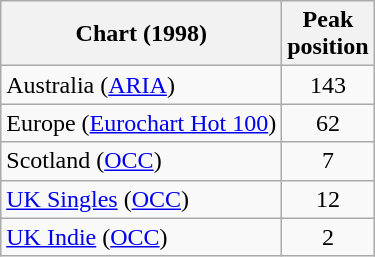<table class="wikitable sortable">
<tr>
<th>Chart (1998)</th>
<th>Peak<br>position</th>
</tr>
<tr>
<td>Australia (<a href='#'>ARIA</a>)</td>
<td style="text-align:center;">143</td>
</tr>
<tr>
<td>Europe (<a href='#'>Eurochart Hot 100</a>)</td>
<td style="text-align:center;">62</td>
</tr>
<tr>
<td>Scotland (<a href='#'>OCC</a>)</td>
<td style="text-align:center;">7</td>
</tr>
<tr>
<td><a href='#'>UK Singles</a> (<a href='#'>OCC</a>)</td>
<td style="text-align:center;">12</td>
</tr>
<tr>
<td><a href='#'>UK Indie</a> (<a href='#'>OCC</a>)</td>
<td style="text-align:center;">2</td>
</tr>
</table>
